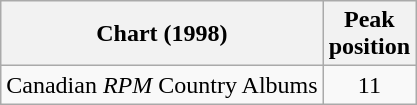<table class="wikitable">
<tr>
<th>Chart (1998)</th>
<th>Peak<br>position</th>
</tr>
<tr>
<td>Canadian <em>RPM</em> Country Albums</td>
<td align="center">11</td>
</tr>
</table>
